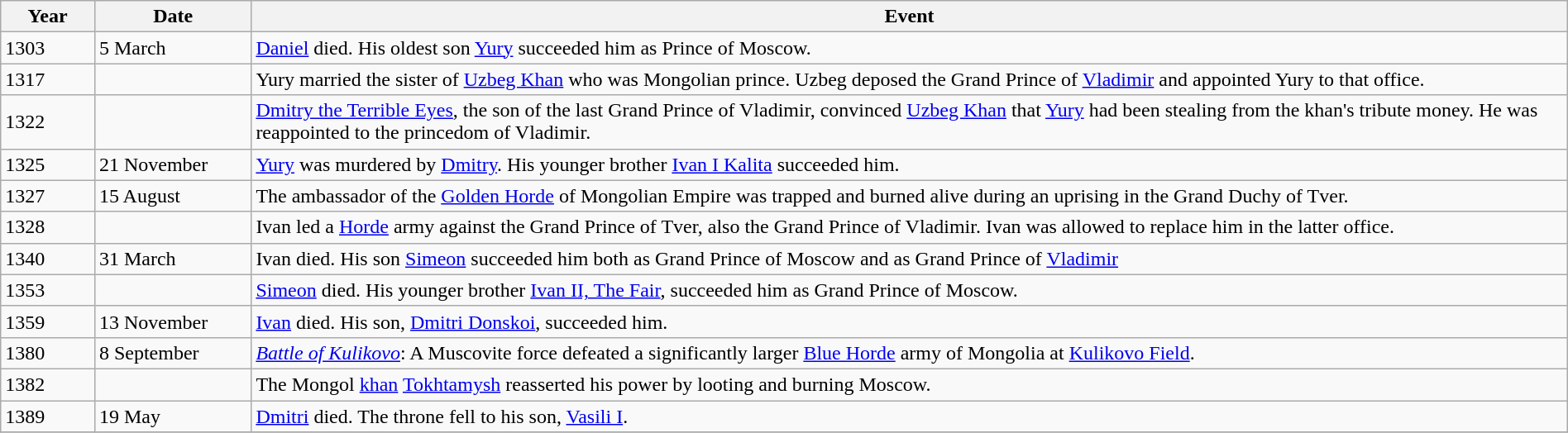<table class="wikitable" width="100%">
<tr>
<th style="width:6%">Year</th>
<th style="width:10%">Date</th>
<th>Event</th>
</tr>
<tr>
<td>1303</td>
<td>5 March</td>
<td><a href='#'>Daniel</a> died. His oldest son <a href='#'>Yury</a> succeeded him as Prince of Moscow.</td>
</tr>
<tr>
<td>1317</td>
<td></td>
<td>Yury married the sister of <a href='#'>Uzbeg Khan</a> who was Mongolian prince. Uzbeg deposed the Grand Prince of <a href='#'>Vladimir</a> and appointed Yury to that office.</td>
</tr>
<tr>
<td>1322</td>
<td></td>
<td><a href='#'>Dmitry the Terrible Eyes</a>, the son of the last Grand Prince of Vladimir, convinced <a href='#'>Uzbeg Khan</a> that <a href='#'>Yury</a> had been stealing from the khan's tribute money. He was reappointed to the princedom of Vladimir.</td>
</tr>
<tr>
<td>1325</td>
<td>21 November</td>
<td><a href='#'>Yury</a> was murdered by <a href='#'>Dmitry</a>. His younger brother <a href='#'>Ivan I Kalita</a> succeeded him.</td>
</tr>
<tr>
<td>1327</td>
<td>15 August</td>
<td>The ambassador of the <a href='#'>Golden Horde</a> of Mongolian Empire was trapped and burned alive during an uprising in the Grand Duchy of Tver.</td>
</tr>
<tr>
<td>1328</td>
<td></td>
<td>Ivan led a <a href='#'>Horde</a> army against the Grand Prince of Tver, also the Grand Prince of Vladimir. Ivan was allowed to replace him in the latter office.</td>
</tr>
<tr>
<td>1340</td>
<td>31 March</td>
<td>Ivan died. His son <a href='#'>Simeon</a> succeeded him both as Grand Prince of Moscow and as Grand Prince of <a href='#'>Vladimir</a></td>
</tr>
<tr>
<td>1353</td>
<td></td>
<td><a href='#'>Simeon</a> died. His younger brother <a href='#'>Ivan II, The Fair</a>, succeeded him as Grand Prince of Moscow.</td>
</tr>
<tr>
<td>1359</td>
<td>13 November</td>
<td><a href='#'>Ivan</a> died. His son, <a href='#'>Dmitri Donskoi</a>, succeeded him.</td>
</tr>
<tr>
<td>1380</td>
<td>8 September</td>
<td><em><a href='#'>Battle of Kulikovo</a></em>: A Muscovite force defeated a significantly larger <a href='#'>Blue Horde</a> army of Mongolia at <a href='#'>Kulikovo Field</a>.</td>
</tr>
<tr>
<td>1382</td>
<td></td>
<td>The Mongol <a href='#'>khan</a> <a href='#'>Tokhtamysh</a> reasserted his power by looting and burning Moscow.</td>
</tr>
<tr>
<td>1389</td>
<td>19 May</td>
<td><a href='#'>Dmitri</a> died. The throne fell to his son, <a href='#'>Vasili I</a>.</td>
</tr>
<tr>
</tr>
</table>
